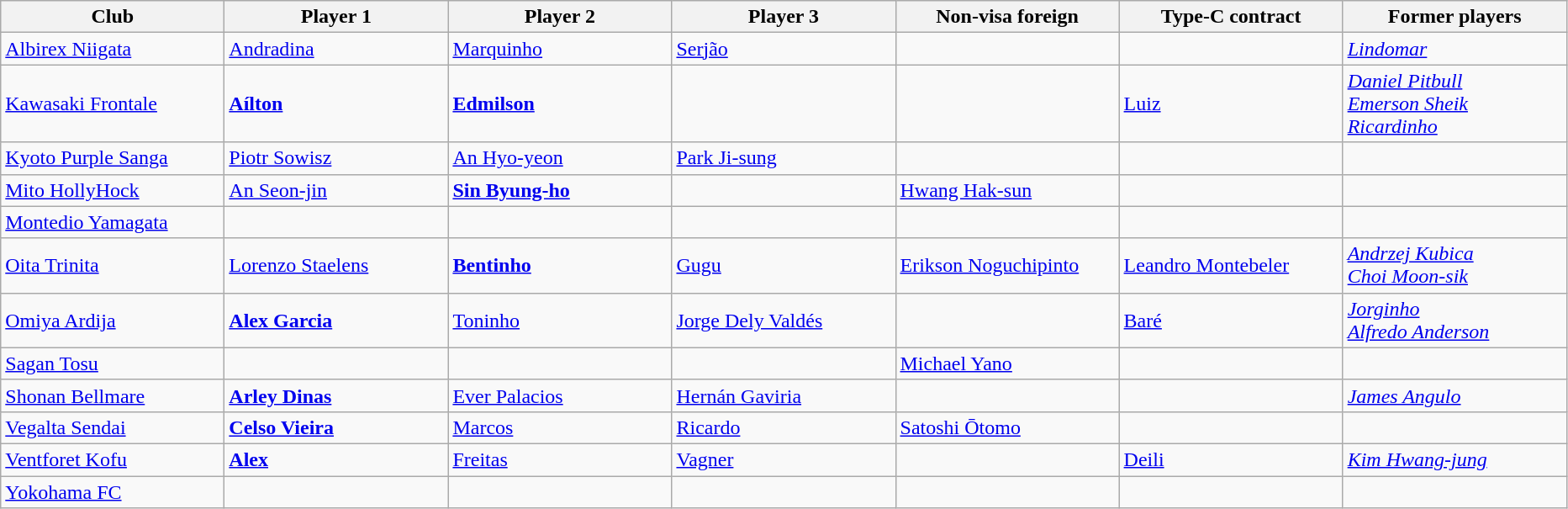<table class="wikitable">
<tr>
<th width="170">Club</th>
<th width="170">Player 1</th>
<th width="170">Player 2</th>
<th width="170">Player 3</th>
<th width="170">Non-visa foreign</th>
<th width="170">Type-C contract</th>
<th width="170">Former players</th>
</tr>
<tr>
<td><a href='#'>Albirex Niigata</a></td>
<td> <a href='#'>Andradina</a></td>
<td> <a href='#'>Marquinho</a></td>
<td> <a href='#'>Serjão</a></td>
<td></td>
<td></td>
<td> <em><a href='#'>Lindomar</a></em></td>
</tr>
<tr>
<td><a href='#'>Kawasaki Frontale</a></td>
<td> <strong><a href='#'>Aílton</a></strong></td>
<td> <strong><a href='#'>Edmilson</a></strong></td>
<td></td>
<td></td>
<td> <a href='#'>Luiz</a></td>
<td> <em><a href='#'>Daniel Pitbull</a></em><br> <em><a href='#'>Emerson Sheik</a></em><br> <em><a href='#'>Ricardinho</a></em></td>
</tr>
<tr>
<td><a href='#'>Kyoto Purple Sanga</a></td>
<td> <a href='#'>Piotr Sowisz</a></td>
<td> <a href='#'>An Hyo-yeon</a></td>
<td> <a href='#'>Park Ji-sung</a></td>
<td></td>
<td></td>
<td></td>
</tr>
<tr>
<td><a href='#'>Mito HollyHock</a></td>
<td> <a href='#'>An Seon-jin</a></td>
<td> <strong><a href='#'>Sin Byung-ho</a></strong></td>
<td></td>
<td> <a href='#'>Hwang Hak-sun</a></td>
<td></td>
<td></td>
</tr>
<tr>
<td><a href='#'>Montedio Yamagata</a></td>
<td></td>
<td></td>
<td></td>
<td></td>
<td></td>
<td></td>
</tr>
<tr>
<td><a href='#'>Oita Trinita</a></td>
<td> <a href='#'>Lorenzo Staelens</a></td>
<td> <strong><a href='#'>Bentinho</a></strong></td>
<td> <a href='#'>Gugu</a></td>
<td> <a href='#'>Erikson Noguchipinto</a></td>
<td> <a href='#'>Leandro Montebeler</a></td>
<td> <em><a href='#'>Andrzej Kubica</a></em><br> <em><a href='#'>Choi Moon-sik</a></em></td>
</tr>
<tr>
<td><a href='#'>Omiya Ardija</a></td>
<td> <strong><a href='#'>Alex Garcia</a></strong></td>
<td> <a href='#'>Toninho</a></td>
<td> <a href='#'>Jorge Dely Valdés</a></td>
<td></td>
<td> <a href='#'>Baré</a></td>
<td> <em><a href='#'>Jorginho</a></em><br> <em><a href='#'>Alfredo Anderson</a></em></td>
</tr>
<tr>
<td><a href='#'>Sagan Tosu</a></td>
<td></td>
<td></td>
<td></td>
<td> <a href='#'>Michael Yano</a></td>
<td></td>
<td></td>
</tr>
<tr>
<td><a href='#'>Shonan Bellmare</a></td>
<td> <strong><a href='#'>Arley Dinas</a></strong></td>
<td> <a href='#'>Ever Palacios</a></td>
<td> <a href='#'>Hernán Gaviria</a></td>
<td></td>
<td></td>
<td> <em><a href='#'>James Angulo</a></em></td>
</tr>
<tr>
<td><a href='#'>Vegalta Sendai</a></td>
<td> <strong><a href='#'>Celso Vieira</a></strong></td>
<td> <a href='#'>Marcos</a></td>
<td> <a href='#'>Ricardo</a></td>
<td> <a href='#'>Satoshi Ōtomo</a></td>
<td></td>
<td></td>
</tr>
<tr>
<td><a href='#'>Ventforet Kofu</a></td>
<td> <strong><a href='#'>Alex</a></strong></td>
<td> <a href='#'>Freitas</a></td>
<td> <a href='#'>Vagner</a></td>
<td></td>
<td> <a href='#'>Deili</a></td>
<td> <em><a href='#'>Kim Hwang-jung</a></em></td>
</tr>
<tr>
<td><a href='#'>Yokohama FC</a></td>
<td></td>
<td></td>
<td></td>
<td></td>
<td></td>
<td></td>
</tr>
</table>
